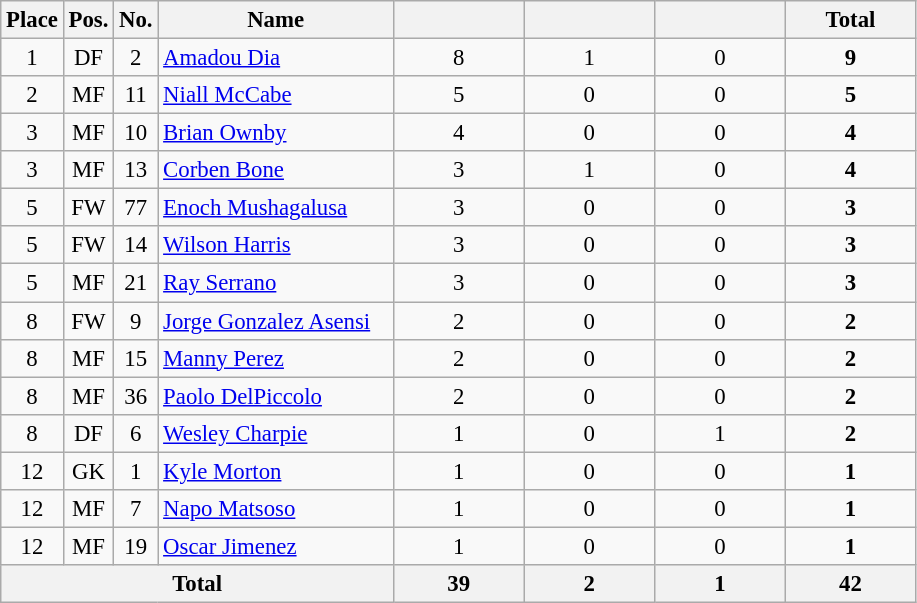<table class="wikitable sortable" style="font-size: 95%; text-align: center;">
<tr>
<th width=20>Place</th>
<th width=20>Pos.</th>
<th width=20>No.</th>
<th width=150>Name</th>
<th width=80></th>
<th width=80></th>
<th width=80></th>
<th width=80><strong>Total</strong></th>
</tr>
<tr>
<td>1</td>
<td>DF</td>
<td>2</td>
<td align="left"> <a href='#'>Amadou Dia</a></td>
<td>8</td>
<td>1</td>
<td>0</td>
<td><strong>9</strong></td>
</tr>
<tr>
<td>2</td>
<td>MF</td>
<td>11</td>
<td align="left"> <a href='#'>Niall McCabe</a></td>
<td>5</td>
<td>0</td>
<td>0</td>
<td><strong>5</strong></td>
</tr>
<tr>
<td>3</td>
<td>MF</td>
<td>10</td>
<td align="left"> <a href='#'>Brian Ownby</a></td>
<td>4</td>
<td>0</td>
<td>0</td>
<td><strong>4</strong></td>
</tr>
<tr>
<td>3</td>
<td>MF</td>
<td>13</td>
<td align="left"> <a href='#'>Corben Bone</a></td>
<td>3</td>
<td>1</td>
<td>0</td>
<td><strong>4</strong></td>
</tr>
<tr>
<td>5</td>
<td>FW</td>
<td>77</td>
<td align="left"> <a href='#'>Enoch Mushagalusa</a></td>
<td>3</td>
<td>0</td>
<td>0</td>
<td><strong>3</strong></td>
</tr>
<tr>
<td>5</td>
<td>FW</td>
<td>14</td>
<td align="left"> <a href='#'>Wilson Harris</a></td>
<td>3</td>
<td>0</td>
<td>0</td>
<td><strong>3</strong></td>
</tr>
<tr>
<td>5</td>
<td>MF</td>
<td>21</td>
<td align="left"> <a href='#'>Ray Serrano</a></td>
<td>3</td>
<td>0</td>
<td>0</td>
<td><strong>3</strong></td>
</tr>
<tr>
<td>8</td>
<td>FW</td>
<td>9</td>
<td align="left"> <a href='#'>Jorge Gonzalez Asensi</a></td>
<td>2</td>
<td>0</td>
<td>0</td>
<td><strong>2</strong></td>
</tr>
<tr>
<td>8</td>
<td>MF</td>
<td>15</td>
<td align="left"> <a href='#'>Manny Perez</a></td>
<td>2</td>
<td>0</td>
<td>0</td>
<td><strong>2</strong></td>
</tr>
<tr>
<td>8</td>
<td>MF</td>
<td>36</td>
<td align="left"> <a href='#'>Paolo DelPiccolo</a></td>
<td>2</td>
<td>0</td>
<td>0</td>
<td><strong>2</strong></td>
</tr>
<tr>
<td>8</td>
<td>DF</td>
<td>6</td>
<td align="left"> <a href='#'>Wesley Charpie</a></td>
<td>1</td>
<td>0</td>
<td>1</td>
<td><strong>2</strong></td>
</tr>
<tr>
<td>12</td>
<td>GK</td>
<td>1</td>
<td align="left"> <a href='#'>Kyle Morton</a></td>
<td>1</td>
<td>0</td>
<td>0</td>
<td><strong>1</strong></td>
</tr>
<tr>
<td>12</td>
<td>MF</td>
<td>7</td>
<td align="left"> <a href='#'>Napo Matsoso</a></td>
<td>1</td>
<td>0</td>
<td>0</td>
<td><strong>1</strong></td>
</tr>
<tr>
<td>12</td>
<td>MF</td>
<td>19</td>
<td align="left"> <a href='#'>Oscar Jimenez</a></td>
<td>1</td>
<td>0</td>
<td>0</td>
<td><strong>1</strong></td>
</tr>
<tr>
<th colspan="4">Total</th>
<th>39</th>
<th>2</th>
<th>1</th>
<th>42</th>
</tr>
</table>
